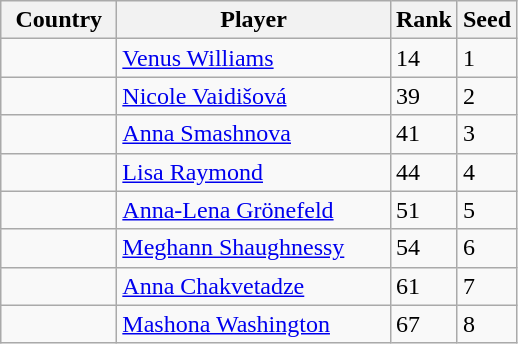<table class="sortable wikitable">
<tr>
<th width="70">Country</th>
<th width="175">Player</th>
<th>Rank</th>
<th>Seed</th>
</tr>
<tr>
<td></td>
<td><a href='#'>Venus Williams</a></td>
<td>14</td>
<td>1</td>
</tr>
<tr>
<td></td>
<td><a href='#'>Nicole Vaidišová</a></td>
<td>39</td>
<td>2</td>
</tr>
<tr>
<td></td>
<td><a href='#'>Anna Smashnova</a></td>
<td>41</td>
<td>3</td>
</tr>
<tr>
<td></td>
<td><a href='#'>Lisa Raymond</a></td>
<td>44</td>
<td>4</td>
</tr>
<tr>
<td></td>
<td><a href='#'>Anna-Lena Grönefeld</a></td>
<td>51</td>
<td>5</td>
</tr>
<tr>
<td></td>
<td><a href='#'>Meghann Shaughnessy</a></td>
<td>54</td>
<td>6</td>
</tr>
<tr>
<td></td>
<td><a href='#'>Anna Chakvetadze</a></td>
<td>61</td>
<td>7</td>
</tr>
<tr>
<td></td>
<td><a href='#'>Mashona Washington</a></td>
<td>67</td>
<td>8</td>
</tr>
</table>
